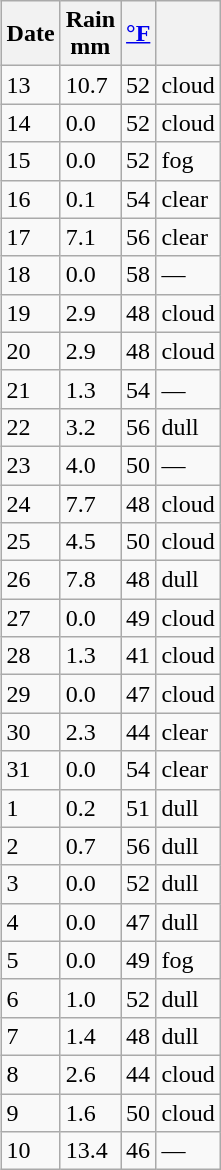<table class="wikitable" align=right style="margin:0 0 1em 1em">
<tr>
<th>Date</th>
<th>Rain<br>mm</th>
<th><a href='#'>°F</a></th>
<th></th>
</tr>
<tr>
<td>13</td>
<td>10.7</td>
<td>52</td>
<td>cloud</td>
</tr>
<tr>
<td>14</td>
<td>0.0</td>
<td>52</td>
<td>cloud</td>
</tr>
<tr>
<td>15</td>
<td>0.0</td>
<td>52</td>
<td>fog</td>
</tr>
<tr>
<td>16</td>
<td>0.1</td>
<td>54</td>
<td>clear</td>
</tr>
<tr>
<td>17</td>
<td>7.1</td>
<td>56</td>
<td>clear</td>
</tr>
<tr>
<td>18</td>
<td>0.0</td>
<td>58</td>
<td>—</td>
</tr>
<tr>
<td>19</td>
<td>2.9</td>
<td>48</td>
<td>cloud</td>
</tr>
<tr>
<td>20</td>
<td>2.9</td>
<td>48</td>
<td>cloud</td>
</tr>
<tr>
<td>21</td>
<td>1.3</td>
<td>54</td>
<td>—</td>
</tr>
<tr>
<td>22</td>
<td>3.2</td>
<td>56</td>
<td>dull</td>
</tr>
<tr>
<td>23</td>
<td>4.0</td>
<td>50</td>
<td>—</td>
</tr>
<tr>
<td>24</td>
<td>7.7</td>
<td>48</td>
<td>cloud</td>
</tr>
<tr>
<td>25</td>
<td>4.5</td>
<td>50</td>
<td>cloud</td>
</tr>
<tr>
<td>26</td>
<td>7.8</td>
<td>48</td>
<td>dull</td>
</tr>
<tr>
<td>27</td>
<td>0.0</td>
<td>49</td>
<td>cloud</td>
</tr>
<tr>
<td>28</td>
<td>1.3</td>
<td>41</td>
<td>cloud</td>
</tr>
<tr>
<td>29</td>
<td>0.0</td>
<td>47</td>
<td>cloud</td>
</tr>
<tr>
<td>30</td>
<td>2.3</td>
<td>44</td>
<td>clear</td>
</tr>
<tr>
<td>31</td>
<td>0.0</td>
<td>54</td>
<td>clear</td>
</tr>
<tr>
<td>1</td>
<td>0.2</td>
<td>51</td>
<td>dull</td>
</tr>
<tr>
<td>2</td>
<td>0.7</td>
<td>56</td>
<td>dull</td>
</tr>
<tr>
<td>3</td>
<td>0.0</td>
<td>52</td>
<td>dull</td>
</tr>
<tr>
<td>4</td>
<td>0.0</td>
<td>47</td>
<td>dull</td>
</tr>
<tr>
<td>5</td>
<td>0.0</td>
<td>49</td>
<td>fog</td>
</tr>
<tr>
<td>6</td>
<td>1.0</td>
<td>52</td>
<td>dull</td>
</tr>
<tr>
<td>7</td>
<td>1.4</td>
<td>48</td>
<td>dull</td>
</tr>
<tr>
<td>8</td>
<td>2.6</td>
<td>44</td>
<td>cloud</td>
</tr>
<tr>
<td>9</td>
<td>1.6</td>
<td>50</td>
<td>cloud</td>
</tr>
<tr>
<td>10</td>
<td>13.4</td>
<td>46</td>
<td>—</td>
</tr>
</table>
